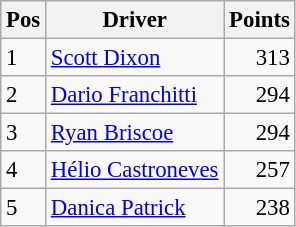<table class="wikitable" style="font-size: 95%;">
<tr>
<th>Pos</th>
<th>Driver</th>
<th>Points</th>
</tr>
<tr>
<td>1</td>
<td> <a href='#'>Scott Dixon</a></td>
<td align="right">313</td>
</tr>
<tr>
<td>2</td>
<td> <a href='#'>Dario Franchitti</a></td>
<td align="right">294</td>
</tr>
<tr>
<td>3</td>
<td> <a href='#'>Ryan Briscoe</a></td>
<td align="right">294</td>
</tr>
<tr>
<td>4</td>
<td> <a href='#'>Hélio Castroneves</a></td>
<td align="right">257</td>
</tr>
<tr>
<td>5</td>
<td> <a href='#'>Danica Patrick</a></td>
<td align="right">238</td>
</tr>
</table>
